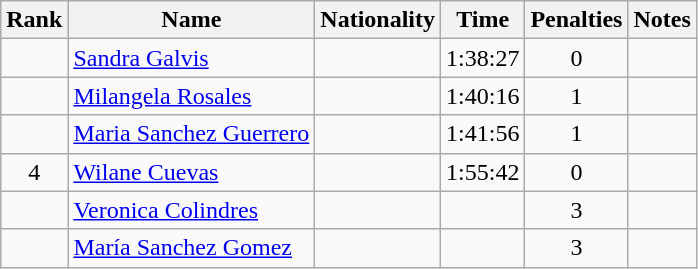<table class="wikitable sortable" style="text-align:center">
<tr>
<th>Rank</th>
<th>Name</th>
<th>Nationality</th>
<th>Time</th>
<th>Penalties</th>
<th>Notes</th>
</tr>
<tr>
<td></td>
<td align=left><a href='#'>Sandra Galvis</a></td>
<td align=left></td>
<td>1:38:27</td>
<td>0</td>
<td><strong></strong></td>
</tr>
<tr>
<td></td>
<td align=left><a href='#'>Milangela Rosales</a></td>
<td align=left></td>
<td>1:40:16</td>
<td>1</td>
<td><strong></strong></td>
</tr>
<tr>
<td></td>
<td align=left><a href='#'>Maria Sanchez Guerrero</a></td>
<td align=left></td>
<td>1:41:56</td>
<td>1</td>
<td><strong></strong></td>
</tr>
<tr>
<td>4</td>
<td align=left><a href='#'>Wilane Cuevas</a></td>
<td align=left></td>
<td>1:55:42</td>
<td>0</td>
<td></td>
</tr>
<tr>
<td></td>
<td align=left><a href='#'>Veronica Colindres</a></td>
<td align=left></td>
<td></td>
<td>3</td>
<td></td>
</tr>
<tr>
<td></td>
<td align=left><a href='#'>María Sanchez Gomez</a></td>
<td align=left></td>
<td></td>
<td>3</td>
<td></td>
</tr>
</table>
